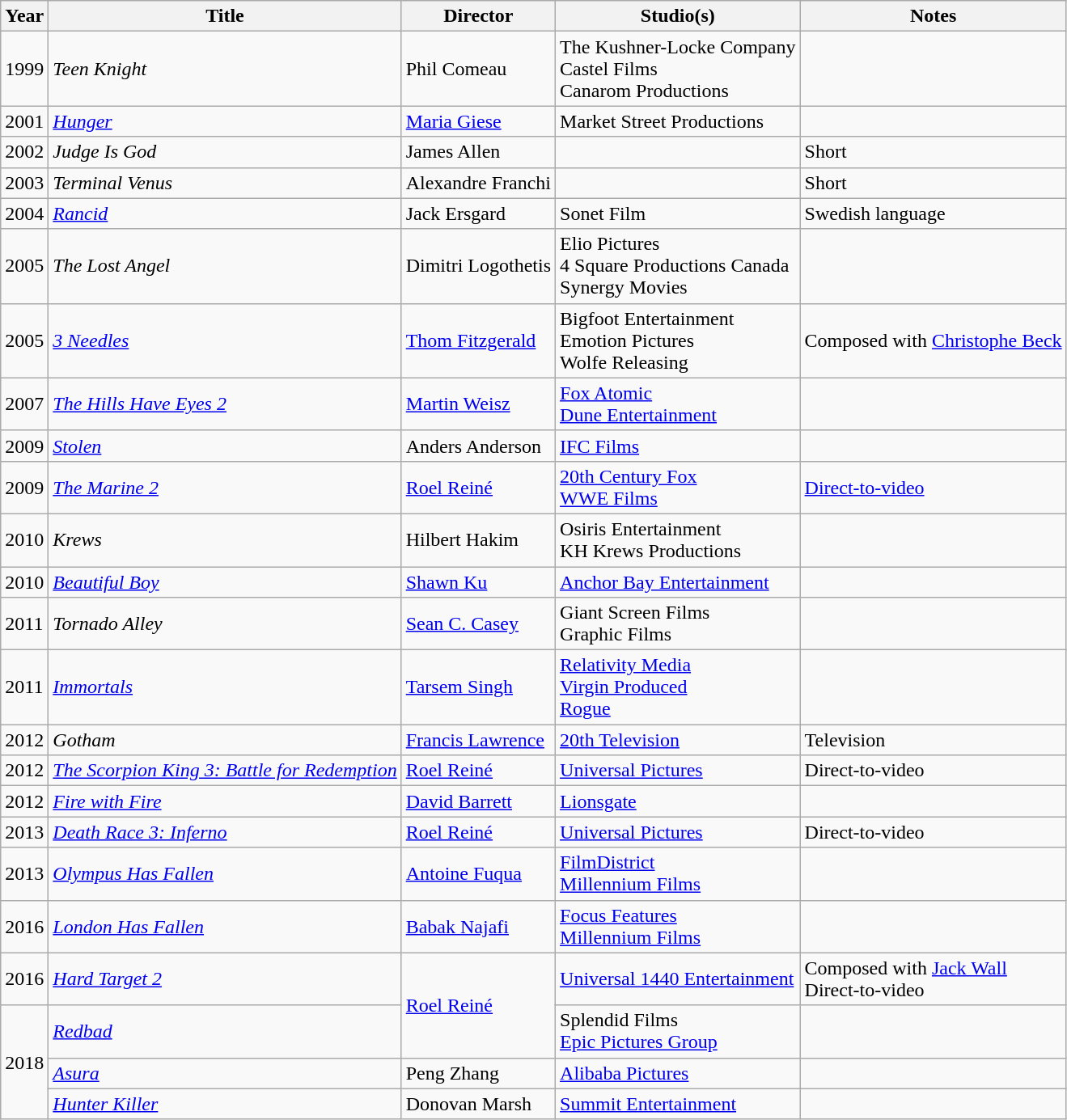<table class="wikitable">
<tr>
<th>Year</th>
<th>Title</th>
<th>Director</th>
<th>Studio(s)</th>
<th>Notes</th>
</tr>
<tr>
<td>1999</td>
<td><em>Teen Knight</em></td>
<td>Phil Comeau</td>
<td>The Kushner-Locke Company<br>Castel Films<br>Canarom Productions</td>
<td></td>
</tr>
<tr>
<td>2001</td>
<td><em><a href='#'>Hunger</a></em></td>
<td><a href='#'>Maria Giese</a></td>
<td>Market Street Productions</td>
<td></td>
</tr>
<tr>
<td>2002</td>
<td><em>Judge Is God</em></td>
<td>James Allen</td>
<td></td>
<td>Short</td>
</tr>
<tr>
<td>2003</td>
<td><em>Terminal Venus</em></td>
<td>Alexandre Franchi</td>
<td></td>
<td>Short</td>
</tr>
<tr>
<td>2004</td>
<td><em><a href='#'>Rancid</a></em></td>
<td>Jack Ersgard</td>
<td>Sonet Film</td>
<td>Swedish language</td>
</tr>
<tr>
<td>2005</td>
<td><em>The Lost Angel</em></td>
<td>Dimitri Logothetis</td>
<td>Elio Pictures<br>4 Square Productions Canada<br>Synergy Movies</td>
<td></td>
</tr>
<tr>
<td>2005</td>
<td><em><a href='#'>3 Needles</a></em></td>
<td><a href='#'>Thom Fitzgerald</a></td>
<td>Bigfoot Entertainment<br>Emotion Pictures<br>Wolfe Releasing</td>
<td>Composed with <a href='#'>Christophe Beck</a></td>
</tr>
<tr>
<td>2007</td>
<td><em><a href='#'>The Hills Have Eyes 2</a></em></td>
<td><a href='#'>Martin Weisz</a></td>
<td><a href='#'>Fox Atomic</a><br><a href='#'>Dune Entertainment</a></td>
<td></td>
</tr>
<tr>
<td>2009</td>
<td><em><a href='#'>Stolen</a></em></td>
<td>Anders Anderson</td>
<td><a href='#'>IFC Films</a></td>
<td></td>
</tr>
<tr>
<td>2009</td>
<td><em><a href='#'>The Marine 2</a></em></td>
<td><a href='#'>Roel Reiné</a></td>
<td><a href='#'>20th Century Fox</a><br><a href='#'>WWE Films</a></td>
<td><a href='#'>Direct-to-video</a></td>
</tr>
<tr>
<td>2010</td>
<td><em>Krews</em></td>
<td>Hilbert Hakim</td>
<td>Osiris Entertainment<br>KH Krews Productions</td>
<td></td>
</tr>
<tr>
<td>2010</td>
<td><em><a href='#'>Beautiful Boy</a></em></td>
<td><a href='#'>Shawn Ku</a></td>
<td><a href='#'>Anchor Bay Entertainment</a></td>
<td></td>
</tr>
<tr>
<td>2011</td>
<td><em>Tornado Alley</em></td>
<td><a href='#'>Sean C. Casey</a></td>
<td>Giant Screen Films<br>Graphic Films</td>
<td></td>
</tr>
<tr>
<td>2011</td>
<td><em><a href='#'>Immortals</a></em></td>
<td><a href='#'>Tarsem Singh</a></td>
<td><a href='#'>Relativity Media</a><br><a href='#'>Virgin Produced</a><br><a href='#'>Rogue</a></td>
<td></td>
</tr>
<tr>
<td>2012</td>
<td><em>Gotham</em></td>
<td><a href='#'>Francis Lawrence</a></td>
<td><a href='#'>20th Television</a></td>
<td>Television</td>
</tr>
<tr>
<td>2012</td>
<td><em><a href='#'>The Scorpion King 3: Battle for Redemption</a></em></td>
<td><a href='#'>Roel Reiné</a></td>
<td><a href='#'>Universal Pictures</a></td>
<td>Direct-to-video</td>
</tr>
<tr>
<td>2012</td>
<td><em><a href='#'>Fire with Fire</a></em></td>
<td><a href='#'>David Barrett</a></td>
<td><a href='#'>Lionsgate</a></td>
<td></td>
</tr>
<tr>
<td>2013</td>
<td><em><a href='#'>Death Race 3: Inferno</a></em></td>
<td><a href='#'>Roel Reiné</a></td>
<td><a href='#'>Universal Pictures</a></td>
<td>Direct-to-video</td>
</tr>
<tr>
<td>2013</td>
<td><em><a href='#'>Olympus Has Fallen</a></em></td>
<td><a href='#'>Antoine Fuqua</a></td>
<td><a href='#'>FilmDistrict</a><br><a href='#'>Millennium Films</a></td>
<td></td>
</tr>
<tr>
<td>2016</td>
<td><em><a href='#'>London Has Fallen</a></em></td>
<td><a href='#'>Babak Najafi</a></td>
<td><a href='#'>Focus Features</a><br><a href='#'>Millennium Films</a></td>
<td></td>
</tr>
<tr>
<td>2016</td>
<td><em><a href='#'>Hard Target 2</a></em></td>
<td rowspan=2><a href='#'>Roel Reiné</a></td>
<td><a href='#'>Universal 1440 Entertainment</a></td>
<td>Composed with <a href='#'>Jack Wall</a><br>Direct-to-video</td>
</tr>
<tr>
<td rowspan=3>2018</td>
<td><em><a href='#'>Redbad</a></em></td>
<td>Splendid Films<br><a href='#'>Epic Pictures Group</a></td>
<td></td>
</tr>
<tr>
<td><em><a href='#'>Asura</a></em></td>
<td>Peng Zhang</td>
<td><a href='#'>Alibaba Pictures</a></td>
<td></td>
</tr>
<tr>
<td><em><a href='#'>Hunter Killer</a></em></td>
<td>Donovan Marsh</td>
<td><a href='#'>Summit Entertainment</a></td>
<td></td>
</tr>
</table>
